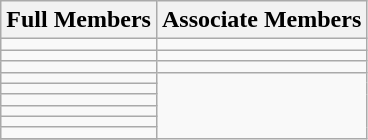<table class="wikitable" style="display: inline-table;">
<tr>
<th>Full Members</th>
<th>Associate Members</th>
</tr>
<tr>
<td></td>
<td></td>
</tr>
<tr>
<td></td>
<td></td>
</tr>
<tr>
<td></td>
<td></td>
</tr>
<tr>
<td></td>
</tr>
<tr>
<td></td>
</tr>
<tr>
<td></td>
</tr>
<tr>
<td></td>
</tr>
<tr>
<td></td>
</tr>
<tr>
<td></td>
</tr>
<tr>
</tr>
</table>
